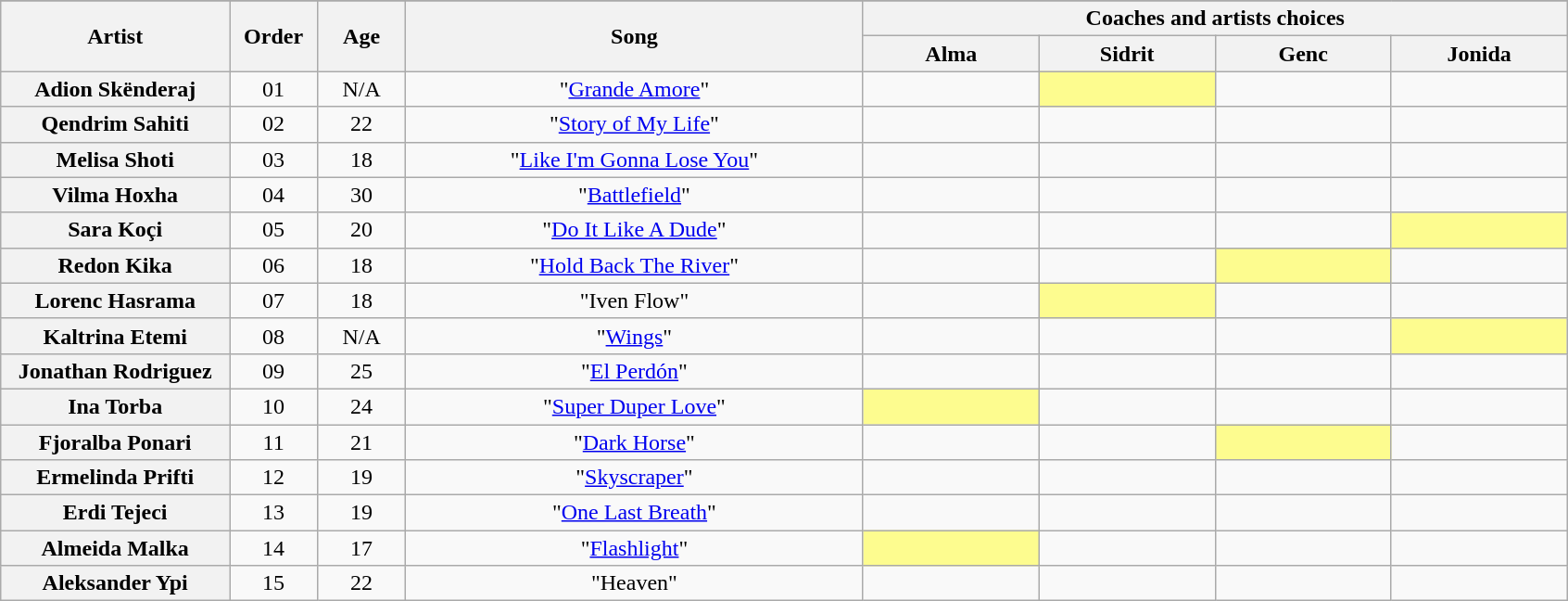<table class="wikitable plainrowheaders" style="text-align:center;">
<tr>
</tr>
<tr>
<th scope="col" rowspan="2" style="width:13%;">Artist</th>
<th scope="col" rowspan="2" style="width:05%;">Order</th>
<th scope="col" rowspan="2" style="width:05%;">Age</th>
<th scope="col" rowspan="2" style="width:26%;">Song</th>
<th colspan="4" style="width:40%;">Coaches and artists choices</th>
</tr>
<tr>
<th style="width:10%;">Alma</th>
<th style="width:10%;">Sidrit</th>
<th style="width:10%;">Genc</th>
<th style="width:10%;">Jonida</th>
</tr>
<tr>
<th scope="row">Adion Skënderaj</th>
<td>01</td>
<td>N/A</td>
<td>"<a href='#'>Grande Amore</a>"</td>
<td></td>
<td style="background:#fdfc8f;"><strong></strong></td>
<td></td>
<td></td>
</tr>
<tr>
<th scope="row">Qendrim Sahiti</th>
<td>02</td>
<td>22</td>
<td>"<a href='#'>Story of My Life</a>"</td>
<td></td>
<td></td>
<td></td>
<td></td>
</tr>
<tr>
<th scope="row">Melisa Shoti</th>
<td>03</td>
<td>18</td>
<td>"<a href='#'>Like I'm Gonna Lose You</a>"</td>
<td></td>
<td></td>
<td></td>
<td></td>
</tr>
<tr>
<th scope="row">Vilma Hoxha</th>
<td>04</td>
<td>30</td>
<td>"<a href='#'>Battlefield</a>"</td>
<td></td>
<td></td>
<td></td>
<td></td>
</tr>
<tr>
<th scope="row">Sara Koçi</th>
<td>05</td>
<td>20</td>
<td>"<a href='#'>Do It Like A Dude</a>"</td>
<td><strong></strong></td>
<td></td>
<td></td>
<td style="background:#fdfc8f;"><strong></strong></td>
</tr>
<tr>
<th scope="row">Redon Kika</th>
<td>06</td>
<td>18</td>
<td>"<a href='#'>Hold Back The River</a>"</td>
<td></td>
<td></td>
<td style="background:#fdfc8f;"><strong></strong></td>
<td><strong></strong></td>
</tr>
<tr>
<th scope="row">Lorenc Hasrama</th>
<td>07</td>
<td>18</td>
<td>"Iven Flow"</td>
<td><strong></strong></td>
<td style="background:#fdfc8f;"><strong></strong></td>
<td><strong></strong></td>
<td></td>
</tr>
<tr>
<th scope="row">Kaltrina Etemi</th>
<td>08</td>
<td>N/A</td>
<td>"<a href='#'>Wings</a>"</td>
<td><strong></strong></td>
<td><strong></strong></td>
<td><strong></strong></td>
<td style="background:#fdfc8f;"><strong></strong></td>
</tr>
<tr>
<th scope="row">Jonathan Rodriguez</th>
<td>09</td>
<td>25</td>
<td>"<a href='#'>El Perdón</a>"</td>
<td></td>
<td></td>
<td></td>
<td></td>
</tr>
<tr>
<th scope="row">Ina Torba</th>
<td>10</td>
<td>24</td>
<td>"<a href='#'>Super Duper Love</a>"</td>
<td style="background:#fdfc8f;"><strong></strong></td>
<td></td>
<td><strong></strong></td>
<td><strong></strong></td>
</tr>
<tr>
<th scope="row">Fjoralba Ponari</th>
<td>11</td>
<td>21</td>
<td>"<a href='#'>Dark Horse</a>"</td>
<td><strong></strong></td>
<td><strong></strong></td>
<td style="background:#fdfc8f;"><strong></strong></td>
<td><strong></strong></td>
</tr>
<tr>
<th scope="row">Ermelinda Prifti</th>
<td>12</td>
<td>19</td>
<td>"<a href='#'>Skyscraper</a>"</td>
<td></td>
<td></td>
<td></td>
<td></td>
</tr>
<tr>
<th scope="row">Erdi Tejeci</th>
<td>13</td>
<td>19</td>
<td>"<a href='#'>One Last Breath</a>"</td>
<td></td>
<td></td>
<td></td>
<td></td>
</tr>
<tr>
<th scope="row">Almeida Malka</th>
<td>14</td>
<td>17</td>
<td>"<a href='#'>Flashlight</a>"</td>
<td style="background:#fdfc8f;"><strong></strong></td>
<td></td>
<td></td>
<td></td>
</tr>
<tr>
<th scope="row">Aleksander Ypi</th>
<td>15</td>
<td>22</td>
<td>"Heaven"</td>
<td></td>
<td></td>
<td></td>
<td></td>
</tr>
</table>
